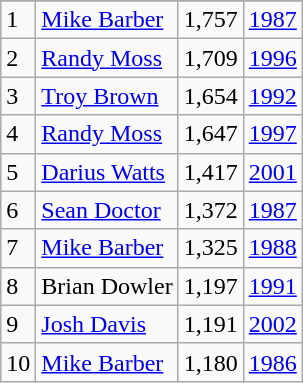<table class="wikitable">
<tr>
</tr>
<tr>
<td>1</td>
<td><a href='#'>Mike Barber</a></td>
<td>1,757</td>
<td><a href='#'>1987</a></td>
</tr>
<tr>
<td>2</td>
<td><a href='#'>Randy Moss</a></td>
<td>1,709</td>
<td><a href='#'>1996</a></td>
</tr>
<tr>
<td>3</td>
<td><a href='#'>Troy Brown</a></td>
<td>1,654</td>
<td><a href='#'>1992</a></td>
</tr>
<tr>
<td>4</td>
<td><a href='#'>Randy Moss</a></td>
<td>1,647</td>
<td><a href='#'>1997</a></td>
</tr>
<tr>
<td>5</td>
<td><a href='#'>Darius Watts</a></td>
<td>1,417</td>
<td><a href='#'>2001</a></td>
</tr>
<tr>
<td>6</td>
<td><a href='#'>Sean Doctor</a></td>
<td>1,372</td>
<td><a href='#'>1987</a></td>
</tr>
<tr>
<td>7</td>
<td><a href='#'>Mike Barber</a></td>
<td>1,325</td>
<td><a href='#'>1988</a></td>
</tr>
<tr>
<td>8</td>
<td>Brian Dowler</td>
<td>1,197</td>
<td><a href='#'>1991</a></td>
</tr>
<tr>
<td>9</td>
<td><a href='#'>Josh Davis</a></td>
<td>1,191</td>
<td><a href='#'>2002</a></td>
</tr>
<tr>
<td>10</td>
<td><a href='#'>Mike Barber</a></td>
<td>1,180</td>
<td><a href='#'>1986</a></td>
</tr>
</table>
